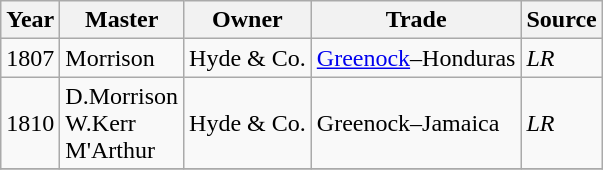<table class=" wikitable">
<tr>
<th>Year</th>
<th>Master</th>
<th>Owner</th>
<th>Trade</th>
<th>Source</th>
</tr>
<tr>
<td>1807</td>
<td>Morrison</td>
<td>Hyde & Co.</td>
<td><a href='#'>Greenock</a>–Honduras</td>
<td><em>LR</em></td>
</tr>
<tr>
<td>1810</td>
<td>D.Morrison<br>W.Kerr<br>M'Arthur</td>
<td>Hyde & Co.</td>
<td>Greenock–Jamaica</td>
<td><em>LR</em></td>
</tr>
<tr>
</tr>
</table>
